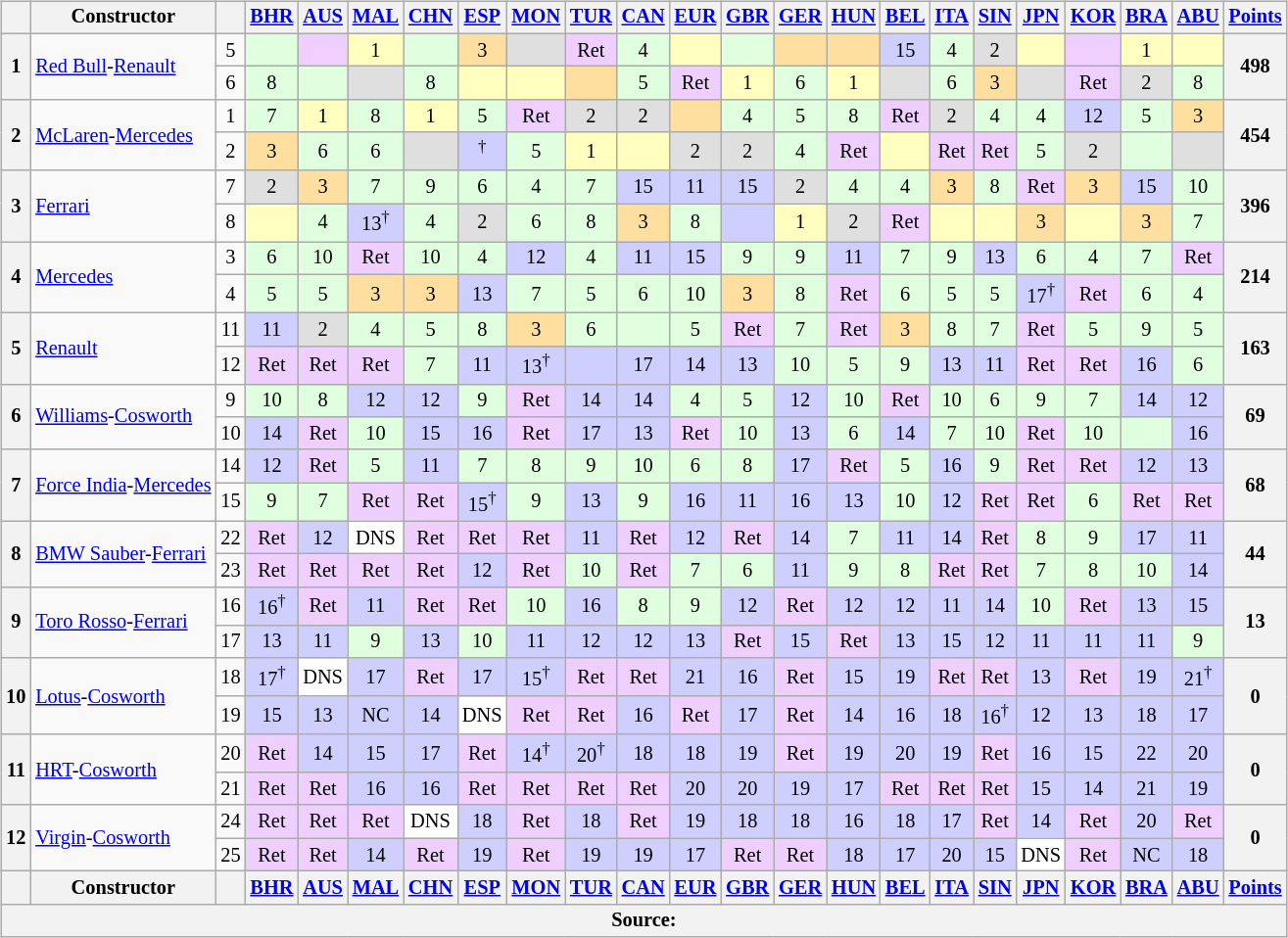<table>
<tr>
<td valign="top"><br><table class="wikitable" style="font-size: 85%; text-align:center;">
<tr valign="top">
<th valign="middle"></th>
<th valign="middle">Constructor</th>
<th valign="middle"></th>
<th><a href='#'>BHR</a><br></th>
<th><a href='#'>AUS</a><br></th>
<th><a href='#'>MAL</a><br></th>
<th><a href='#'>CHN</a><br></th>
<th><a href='#'>ESP</a><br></th>
<th><a href='#'>MON</a><br></th>
<th><a href='#'>TUR</a><br></th>
<th><a href='#'>CAN</a><br></th>
<th><a href='#'>EUR</a><br></th>
<th><a href='#'>GBR</a><br></th>
<th><a href='#'>GER</a><br></th>
<th><a href='#'>HUN</a><br></th>
<th><a href='#'>BEL</a><br></th>
<th><a href='#'>ITA</a><br></th>
<th><a href='#'>SIN</a><br></th>
<th><a href='#'>JPN</a><br></th>
<th><a href='#'>KOR</a><br></th>
<th><a href='#'>BRA</a><br></th>
<th><a href='#'>ABU</a><br></th>
<th valign="middle"><a href='#'>Points</a></th>
</tr>
<tr>
<th rowspan="2" align="left">1</th>
<td rowspan="2" align="left"> <a href='#'>Red Bull</a>-<a href='#'>Renault</a></td>
<td>5</td>
<td style="background:#dfffdf;"></td>
<td style="background:#efcfff;"></td>
<td style="background:#ffffbf;">1</td>
<td style="background:#dfffdf;"></td>
<td style="background:#ffdf9f;">3</td>
<td style="background:#dfdfdf;"></td>
<td style="background:#efcfff;">Ret</td>
<td style="background:#dfffdf;">4</td>
<td style="background:#ffffbf;"></td>
<td style="background:#dfffdf;"></td>
<td style="background:#ffdf9f;"></td>
<td style="background:#ffdf9f;"></td>
<td style="background:#cfcfff;">15</td>
<td style="background:#dfffdf;">4</td>
<td style="background:#dfdfdf;">2</td>
<td style="background:#ffffbf;"></td>
<td style="background:#efcfff;"></td>
<td style="background:#ffffbf;">1</td>
<td style="background:#ffffbf;"></td>
<th rowspan=2>498</th>
</tr>
<tr>
<td>6</td>
<td style="background:#dfffdf;">8</td>
<td style="background:#dfffdf;"></td>
<td style="background:#dfdfdf;"></td>
<td style="background:#dfffdf;">8</td>
<td style="background:#ffffbf;"></td>
<td style="background:#ffffbf;"></td>
<td style="background:#ffdf9f;"></td>
<td style="background:#dfffdf;">5</td>
<td style="background:#efcfff;">Ret</td>
<td style="background:#ffffbf;">1</td>
<td style="background:#dfffdf;">6</td>
<td style="background:#ffffbf;">1</td>
<td style="background:#dfdfdf;"></td>
<td style="background:#dfffdf;">6</td>
<td style="background:#ffdf9f;">3</td>
<td style="background:#dfdfdf;"></td>
<td style="background:#efcfff;">Ret</td>
<td style="background:#dfdfdf;">2</td>
<td style="background:#dfffdf;">8</td>
</tr>
<tr>
<th rowspan="2" align="left">2</th>
<td rowspan="2" align="left"> <a href='#'>McLaren</a>-<a href='#'>Mercedes</a></td>
<td>1</td>
<td style="background:#dfffdf;">7</td>
<td style="background:#ffffbf;">1</td>
<td style="background:#dfffdf;">8</td>
<td style="background:#ffffbf;">1</td>
<td style="background:#dfffdf;">5</td>
<td style="background:#efcfff;">Ret</td>
<td style="background:#dfdfdf;">2</td>
<td style="background:#dfdfdf;">2</td>
<td style="background:#ffdf9f;"></td>
<td style="background:#dfffdf;">4</td>
<td style="background:#dfffdf;">5</td>
<td style="background:#dfffdf;">8</td>
<td style="background:#efcfff;">Ret</td>
<td style="background:#dfdfdf;">2</td>
<td style="background:#dfffdf;">4</td>
<td style="background:#dfffdf;">4</td>
<td style="background:#cfcfff;">12</td>
<td style="background:#dfffdf;">5</td>
<td style="background:#ffdf9f;">3</td>
<th rowspan=2>454</th>
</tr>
<tr>
<td>2</td>
<td style="background:#ffdf9f;">3</td>
<td style="background:#dfffdf;">6</td>
<td style="background:#dfffdf;">6</td>
<td style="background:#dfdfdf;"></td>
<td style="background:#cfcfff;"><sup>†</sup></td>
<td style="background:#dfffdf;">5</td>
<td style="background:#ffffbf;">1</td>
<td style="background:#ffffbf;"></td>
<td style="background:#dfdfdf;">2</td>
<td style="background:#dfdfdf;">2</td>
<td style="background:#dfffdf;">4</td>
<td style="background:#efcfff;">Ret</td>
<td style="background:#ffffbf;"></td>
<td style="background:#efcfff;">Ret</td>
<td style="background:#efcfff;">Ret</td>
<td style="background:#dfffdf;">5</td>
<td style="background:#dfdfdf;">2</td>
<td style="background:#dfffdf;"></td>
<td style="background:#dfdfdf;"></td>
</tr>
<tr>
<th rowspan="2" align="left">3</th>
<td rowspan="2" align="left"> <a href='#'>Ferrari</a></td>
<td>7</td>
<td style="background:#dfdfdf;">2</td>
<td style="background:#ffdf9f;">3</td>
<td style="background:#dfffdf;">7</td>
<td style="background:#dfffdf;">9</td>
<td style="background:#dfffdf;">6</td>
<td style="background:#dfffdf;">4</td>
<td style="background:#dfffdf;">7</td>
<td style="background:#cfcfff;">15</td>
<td style="background:#cfcfff;">11</td>
<td style="background:#cfcfff;">15</td>
<td style="background:#dfdfdf;">2</td>
<td style="background:#dfffdf;">4</td>
<td style="background:#dfffdf;">4</td>
<td style="background:#ffdf9f;">3</td>
<td style="background:#dfffdf;">8</td>
<td style="background:#efcfff;">Ret</td>
<td style="background:#ffdf9f;">3</td>
<td style="background:#cfcfff;">15</td>
<td style="background:#dfffdf;">10</td>
<th rowspan=2>396</th>
</tr>
<tr>
<td>8</td>
<td style="background:#ffffbf;"></td>
<td style="background:#dfffdf;">4</td>
<td style="background:#cfcfff;">13<sup>†</sup></td>
<td style="background:#dfffdf;">4</td>
<td style="background:#dfdfdf;">2</td>
<td style="background:#dfffdf;">6</td>
<td style="background:#dfffdf;">8</td>
<td style="background:#ffdf9f;">3</td>
<td style="background:#dfffdf;">8</td>
<td style="background:#cfcfff;"></td>
<td style="background:#ffffbf;">1</td>
<td style="background:#dfdfdf;">2</td>
<td style="background:#efcfff;">Ret</td>
<td style="background:#ffffbf;"></td>
<td style="background:#ffffbf;"></td>
<td style="background:#ffdf9f;">3</td>
<td style="background:#ffffbf;"></td>
<td style="background:#ffdf9f;">3</td>
<td style="background:#dfffdf;">7</td>
</tr>
<tr>
<th rowspan="2" align="left">4</th>
<td rowspan="2" align="left"> <a href='#'>Mercedes</a></td>
<td>3</td>
<td style="background:#dfffdf;">6</td>
<td style="background:#dfffdf;">10</td>
<td style="background:#efcfff;">Ret</td>
<td style="background:#dfffdf;">10</td>
<td style="background:#dfffdf;">4</td>
<td style="background:#cfcfff;">12</td>
<td style="background:#dfffdf;">4</td>
<td style="background:#cfcfff;">11</td>
<td style="background:#cfcfff;">15</td>
<td style="background:#dfffdf;">9</td>
<td style="background:#dfffdf;">9</td>
<td style="background:#cfcfff;">11</td>
<td style="background:#dfffdf;">7</td>
<td style="background:#dfffdf;">9</td>
<td style="background:#cfcfff;">13</td>
<td style="background:#dfffdf;">6</td>
<td style="background:#dfffdf;">4</td>
<td style="background:#dfffdf;">7</td>
<td style="background:#efcfff;">Ret</td>
<th rowspan=2>214</th>
</tr>
<tr>
<td>4</td>
<td style="background:#dfffdf;">5</td>
<td style="background:#dfffdf;">5</td>
<td style="background:#ffdf9f;">3</td>
<td style="background:#ffdf9f;">3</td>
<td style="background:#cfcfff;">13</td>
<td style="background:#dfffdf;">7</td>
<td style="background:#dfffdf;">5</td>
<td style="background:#dfffdf;">6</td>
<td style="background:#dfffdf;">10</td>
<td style="background:#ffdf9f;">3</td>
<td style="background:#dfffdf;">8</td>
<td style="background:#efcfff;">Ret</td>
<td style="background:#dfffdf;">6</td>
<td style="background:#dfffdf;">5</td>
<td style="background:#dfffdf;">5</td>
<td style="background:#cfcfff;">17<sup>†</sup></td>
<td style="background:#efcfff;">Ret</td>
<td style="background:#dfffdf;">6</td>
<td style="background:#dfffdf;">4</td>
</tr>
<tr>
<th rowspan="2" align="left">5</th>
<td rowspan="2" align="left"> <a href='#'>Renault</a></td>
<td>11</td>
<td style="background:#cfcfff;">11</td>
<td style="background:#dfdfdf;">2</td>
<td style="background:#dfffdf;">4</td>
<td style="background:#dfffdf;">5</td>
<td style="background:#dfffdf;">8</td>
<td style="background:#ffdf9f;">3</td>
<td style="background:#dfffdf;">6</td>
<td style="background:#dfffdf;"></td>
<td style="background:#dfffdf;">5</td>
<td style="background:#efcfff;">Ret</td>
<td style="background:#dfffdf;">7</td>
<td style="background:#efcfff;">Ret</td>
<td style="background:#ffdf9f;">3</td>
<td style="background:#dfffdf;">8</td>
<td style="background:#dfffdf;">7</td>
<td style="background:#efcfff;">Ret</td>
<td style="background:#dfffdf;">5</td>
<td style="background:#dfffdf;">9</td>
<td style="background:#dfffdf;">5</td>
<th rowspan=2>163</th>
</tr>
<tr>
<td>12</td>
<td style="background:#efcfff;">Ret</td>
<td style="background:#efcfff;">Ret</td>
<td style="background:#efcfff;">Ret</td>
<td style="background:#dfffdf;">7</td>
<td style="background:#cfcfff;">11</td>
<td style="background:#cfcfff;">13<sup>†</sup></td>
<td style="background:#cfcfff;"></td>
<td style="background:#cfcfff;">17</td>
<td style="background:#cfcfff;">14</td>
<td style="background:#cfcfff;">13</td>
<td style="background:#dfffdf;">10</td>
<td style="background:#dfffdf;">5</td>
<td style="background:#dfffdf;">9</td>
<td style="background:#cfcfff;">13</td>
<td style="background:#cfcfff;">11</td>
<td style="background:#efcfff;">Ret</td>
<td style="background:#efcfff;">Ret</td>
<td style="background:#cfcfff;">16</td>
<td style="background:#dfffdf;">6</td>
</tr>
<tr>
<th rowspan="2" align="left">6</th>
<td rowspan="2" align="left"> <a href='#'>Williams</a>-<a href='#'>Cosworth</a></td>
<td>9</td>
<td style="background:#dfffdf;">10</td>
<td style="background:#dfffdf;">8</td>
<td style="background:#cfcfff;">12</td>
<td style="background:#cfcfff;">12</td>
<td style="background:#dfffdf;">9</td>
<td style="background:#efcfff;">Ret</td>
<td style="background:#cfcfff;">14</td>
<td style="background:#cfcfff;">14</td>
<td style="background:#dfffdf;">4</td>
<td style="background:#dfffdf;">5</td>
<td style="background:#cfcfff;">12</td>
<td style="background:#dfffdf;">10</td>
<td style="background:#efcfff;">Ret</td>
<td style="background:#dfffdf;">10</td>
<td style="background:#dfffdf;">6</td>
<td style="background:#dfffdf;">9</td>
<td style="background:#dfffdf;">7</td>
<td style="background:#cfcfff;">14</td>
<td style="background:#cfcfff;">12</td>
<th rowspan=2>69</th>
</tr>
<tr>
<td>10</td>
<td style="background:#cfcfff;">14</td>
<td style="background:#efcfff;">Ret</td>
<td style="background:#dfffdf;">10</td>
<td style="background:#cfcfff;">15</td>
<td style="background:#cfcfff;">16</td>
<td style="background:#efcfff;">Ret</td>
<td style="background:#cfcfff;">17</td>
<td style="background:#cfcfff;">13</td>
<td style="background:#efcfff;">Ret</td>
<td style="background:#dfffdf;">10</td>
<td style="background:#cfcfff;">13</td>
<td style="background:#dfffdf;">6</td>
<td style="background:#cfcfff;">14</td>
<td style="background:#dfffdf;">7</td>
<td style="background:#dfffdf;">10</td>
<td style="background:#efcfff;">Ret</td>
<td style="background:#dfffdf;">10</td>
<td style="background:#dfffdf;"></td>
<td style="background:#cfcfff;">16</td>
</tr>
<tr>
<th rowspan="2" align="left">7</th>
<td rowspan="2" align="left" style="white-space:nowrap;"> <a href='#'>Force India</a>-<a href='#'>Mercedes</a></td>
<td>14</td>
<td style="background:#cfcfff;">12</td>
<td style="background:#efcfff;">Ret</td>
<td style="background:#dfffdf;">5</td>
<td style="background:#cfcfff;">11</td>
<td style="background:#dfffdf;">7</td>
<td style="background:#dfffdf;">8</td>
<td style="background:#dfffdf;">9</td>
<td style="background:#dfffdf;">10</td>
<td style="background:#dfffdf;">6</td>
<td style="background:#dfffdf;">8</td>
<td style="background:#cfcfff;">17</td>
<td style="background:#efcfff;">Ret</td>
<td style="background:#dfffdf;">5</td>
<td style="background:#cfcfff;">16</td>
<td style="background:#dfffdf;">9</td>
<td style="background:#efcfff;">Ret</td>
<td style="background:#efcfff;">Ret</td>
<td style="background:#cfcfff;">12</td>
<td style="background:#cfcfff;">13</td>
<th rowspan=2>68</th>
</tr>
<tr>
<td>15</td>
<td style="background:#dfffdf;">9</td>
<td style="background:#dfffdf;">7</td>
<td style="background:#efcfff;">Ret</td>
<td style="background:#efcfff;">Ret</td>
<td style="background:#cfcfff;">15<sup>†</sup></td>
<td style="background:#dfffdf;">9</td>
<td style="background:#cfcfff;">13</td>
<td style="background:#dfffdf;">9</td>
<td style="background:#cfcfff;">16</td>
<td style="background:#cfcfff;">11</td>
<td style="background:#cfcfff;">16</td>
<td style="background:#cfcfff;">13</td>
<td style="background:#dfffdf;">10</td>
<td style="background:#cfcfff;">12</td>
<td style="background:#efcfff;">Ret</td>
<td style="background:#efcfff;">Ret</td>
<td style="background:#dfffdf;">6</td>
<td style="background:#efcfff;">Ret</td>
<td style="background:#efcfff;">Ret</td>
</tr>
<tr>
<th rowspan="2" align="left">8</th>
<td rowspan="2" align="left"> <a href='#'>BMW Sauber</a>-<a href='#'>Ferrari</a></td>
<td>22</td>
<td style="background:#efcfff;">Ret</td>
<td style="background:#cfcfff;">12</td>
<td style="background:#ffffff;">DNS</td>
<td style="background:#efcfff;">Ret</td>
<td style="background:#efcfff;">Ret</td>
<td style="background:#efcfff;">Ret</td>
<td style="background:#cfcfff;">11</td>
<td style="background:#efcfff;">Ret</td>
<td style="background:#cfcfff;">12</td>
<td style="background:#efcfff;">Ret</td>
<td style="background:#cfcfff;">14</td>
<td style="background:#dfffdf;">7</td>
<td style="background:#cfcfff;">11</td>
<td style="background:#cfcfff;">14</td>
<td style="background:#efcfff;">Ret</td>
<td style="background:#dfffdf;">8</td>
<td style="background:#dfffdf;">9</td>
<td style="background:#cfcfff;">17</td>
<td style="background:#cfcfff;">11</td>
<th rowspan=2>44</th>
</tr>
<tr>
<td>23</td>
<td style="background:#efcfff;">Ret</td>
<td style="background:#efcfff;">Ret</td>
<td style="background:#efcfff;">Ret</td>
<td style="background:#efcfff;">Ret</td>
<td style="background:#cfcfff;">12</td>
<td style="background:#efcfff;">Ret</td>
<td style="background:#dfffdf;">10</td>
<td style="background:#efcfff;">Ret</td>
<td style="background:#dfffdf;">7</td>
<td style="background:#dfffdf;">6</td>
<td style="background:#cfcfff;">11</td>
<td style="background:#dfffdf;">9</td>
<td style="background:#dfffdf;">8</td>
<td style="background:#efcfff;">Ret</td>
<td style="background:#efcfff;">Ret</td>
<td style="background:#dfffdf;">7</td>
<td style="background:#dfffdf;">8</td>
<td style="background:#dfffdf;">10</td>
<td style="background:#cfcfff;">14</td>
</tr>
<tr>
<th rowspan="2" align="left">9</th>
<td rowspan="2" align="left"> <a href='#'>Toro Rosso</a>-<a href='#'>Ferrari</a></td>
<td>16</td>
<td style="background:#cfcfff;">16<sup>†</sup></td>
<td style="background:#efcfff;">Ret</td>
<td style="background:#cfcfff;">11</td>
<td style="background:#efcfff;">Ret</td>
<td style="background:#efcfff;">Ret</td>
<td style="background:#dfffdf;">10</td>
<td style="background:#cfcfff;">16</td>
<td style="background:#dfffdf;">8</td>
<td style="background:#dfffdf;">9</td>
<td style="background:#cfcfff;">12</td>
<td style="background:#efcfff;">Ret</td>
<td style="background:#cfcfff;">12</td>
<td style="background:#cfcfff;">12</td>
<td style="background:#cfcfff;">11</td>
<td style="background:#cfcfff;">14</td>
<td style="background:#dfffdf;">10</td>
<td style="background:#efcfff;">Ret</td>
<td style="background:#cfcfff;">13</td>
<td style="background:#cfcfff;">15</td>
<th rowspan=2>13</th>
</tr>
<tr>
<td>17</td>
<td style="background:#cfcfff;">13</td>
<td style="background:#cfcfff;">11</td>
<td style="background:#dfffdf;">9</td>
<td style="background:#cfcfff;">13</td>
<td style="background:#dfffdf;">10</td>
<td style="background:#cfcfff;">11</td>
<td style="background:#cfcfff;">12</td>
<td style="background:#cfcfff;">12</td>
<td style="background:#cfcfff;">13</td>
<td style="background:#efcfff;">Ret</td>
<td style="background:#cfcfff;">15</td>
<td style="background:#efcfff;">Ret</td>
<td style="background:#cfcfff;">13</td>
<td style="background:#cfcfff;">15</td>
<td style="background:#cfcfff;">12</td>
<td style="background:#cfcfff;">11</td>
<td style="background:#cfcfff;">11</td>
<td style="background:#cfcfff;">11</td>
<td style="background:#dfffdf;">9</td>
</tr>
<tr>
<th rowspan="2" align="left">10</th>
<td rowspan="2" align="left"> <a href='#'>Lotus</a>-<a href='#'>Cosworth</a></td>
<td>18</td>
<td style="background:#cfcfff;">17<sup>†</sup></td>
<td style="background:#ffffff;">DNS</td>
<td style="background:#cfcfff;">17</td>
<td style="background:#efcfff;">Ret</td>
<td style="background:#cfcfff;">17</td>
<td style="background:#cfcfff;">15<sup>†</sup></td>
<td style="background:#efcfff;">Ret</td>
<td style="background:#efcfff;">Ret</td>
<td style="background:#cfcfff;">21</td>
<td style="background:#cfcfff;">16</td>
<td style="background:#efcfff;">Ret</td>
<td style="background:#cfcfff;">15</td>
<td style="background:#cfcfff;">19</td>
<td style="background:#efcfff;">Ret</td>
<td style="background:#efcfff;">Ret</td>
<td style="background:#cfcfff;">13</td>
<td style="background:#efcfff;">Ret</td>
<td style="background:#cfcfff;">19</td>
<td style="background:#cfcfff;">21<sup>†</sup></td>
<th rowspan=2>0</th>
</tr>
<tr>
<td>19</td>
<td style="background:#cfcfff;">15</td>
<td style="background:#cfcfff;">13</td>
<td style="background:#cfcfff;">NC</td>
<td style="background:#cfcfff;">14</td>
<td style="background:#ffffff;">DNS</td>
<td style="background:#efcfff;">Ret</td>
<td style="background:#efcfff;">Ret</td>
<td style="background:#cfcfff;">16</td>
<td style="background:#efcfff;">Ret</td>
<td style="background:#cfcfff;">17</td>
<td style="background:#efcfff;">Ret</td>
<td style="background:#cfcfff;">14</td>
<td style="background:#cfcfff;">16</td>
<td style="background:#cfcfff;">18</td>
<td style="background:#cfcfff;">16<sup>†</sup></td>
<td style="background:#cfcfff;">12</td>
<td style="background:#cfcfff;">13</td>
<td style="background:#cfcfff;">18</td>
<td style="background:#cfcfff;">17</td>
</tr>
<tr>
<th rowspan="2" align="left">11</th>
<td rowspan="2" align="left"> <a href='#'>HRT</a>-<a href='#'>Cosworth</a></td>
<td>20</td>
<td style="background:#efcfff;">Ret</td>
<td style="background:#cfcfff;">14</td>
<td style="background:#cfcfff;">15</td>
<td style="background:#cfcfff;">17</td>
<td style="background:#efcfff;">Ret</td>
<td style="background:#cfcfff;">14<sup>†</sup></td>
<td style="background:#cfcfff;">20<sup>†</sup></td>
<td style="background:#cfcfff;">18</td>
<td style="background:#cfcfff;">18</td>
<td style="background:#cfcfff;">19</td>
<td style="background:#efcfff;">Ret</td>
<td style="background:#cfcfff;">19</td>
<td style="background:#cfcfff;">20</td>
<td style="background:#cfcfff;">19</td>
<td style="background:#efcfff;">Ret</td>
<td style="background:#cfcfff;">16</td>
<td style="background:#cfcfff;">15</td>
<td style="background:#cfcfff;">22</td>
<td style="background:#cfcfff;">20</td>
<th rowspan=2>0</th>
</tr>
<tr>
<td>21</td>
<td style="background:#efcfff;">Ret</td>
<td style="background:#efcfff;">Ret</td>
<td style="background:#cfcfff;">16</td>
<td style="background:#cfcfff;">16</td>
<td style="background:#efcfff;">Ret</td>
<td style="background:#efcfff;">Ret</td>
<td style="background:#efcfff;">Ret</td>
<td style="background:#efcfff;">Ret</td>
<td style="background:#cfcfff;">20</td>
<td style="background:#cfcfff;">20</td>
<td style="background:#cfcfff;">19</td>
<td style="background:#cfcfff;">17</td>
<td style="background:#efcfff;">Ret</td>
<td style="background:#efcfff;">Ret</td>
<td style="background:#efcfff;">Ret</td>
<td style="background:#cfcfff;">15</td>
<td style="background:#cfcfff;">14</td>
<td style="background:#cfcfff;">21</td>
<td style="background:#cfcfff;">19</td>
</tr>
<tr>
<th rowspan="2" align="left">12</th>
<td rowspan="2" align="left"> <a href='#'>Virgin</a>-<a href='#'>Cosworth</a></td>
<td>24</td>
<td style="background:#efcfff;">Ret</td>
<td style="background:#efcfff;">Ret</td>
<td style="background:#efcfff;">Ret</td>
<td style="background:#ffffff;">DNS</td>
<td style="background:#cfcfff;">18</td>
<td style="background:#efcfff;">Ret</td>
<td style="background:#cfcfff;">18</td>
<td style="background:#efcfff;">Ret</td>
<td style="background:#cfcfff;">19</td>
<td style="background:#cfcfff;">18</td>
<td style="background:#cfcfff;">18</td>
<td style="background:#cfcfff;">16</td>
<td style="background:#cfcfff;">18</td>
<td style="background:#cfcfff;">17</td>
<td style="background:#efcfff;">Ret</td>
<td style="background:#cfcfff;">14</td>
<td style="background:#efcfff;">Ret</td>
<td style="background:#cfcfff;">20</td>
<td style="background:#efcfff;">Ret</td>
<th rowspan=2>0</th>
</tr>
<tr>
<td>25</td>
<td style="background:#efcfff;">Ret</td>
<td style="background:#efcfff;">Ret</td>
<td style="background:#cfcfff;">14</td>
<td style="background:#efcfff;">Ret</td>
<td style="background:#cfcfff;">19</td>
<td style="background:#efcfff;">Ret</td>
<td style="background:#cfcfff;">19</td>
<td style="background:#cfcfff;">19</td>
<td style="background:#cfcfff;">17</td>
<td style="background:#efcfff;">Ret</td>
<td style="background:#efcfff;">Ret</td>
<td style="background:#cfcfff;">18</td>
<td style="background:#cfcfff;">17</td>
<td style="background:#cfcfff;">20</td>
<td style="background:#cfcfff;">15</td>
<td style="background:#ffffff;">DNS</td>
<td style="background:#efcfff;">Ret</td>
<td style="background:#cfcfff;">NC</td>
<td style="background:#cfcfff;">18</td>
</tr>
<tr valign="top">
<th valign="middle"></th>
<th valign="middle">Constructor</th>
<th valign="middle"></th>
<th><a href='#'>BHR</a><br></th>
<th><a href='#'>AUS</a><br></th>
<th><a href='#'>MAL</a><br></th>
<th><a href='#'>CHN</a><br></th>
<th><a href='#'>ESP</a><br></th>
<th><a href='#'>MON</a><br></th>
<th><a href='#'>TUR</a><br></th>
<th><a href='#'>CAN</a><br></th>
<th><a href='#'>EUR</a><br></th>
<th><a href='#'>GBR</a><br></th>
<th><a href='#'>GER</a><br></th>
<th><a href='#'>HUN</a><br></th>
<th><a href='#'>BEL</a><br></th>
<th><a href='#'>ITA</a><br></th>
<th><a href='#'>SIN</a><br></th>
<th><a href='#'>JPN</a><br></th>
<th><a href='#'>KOR</a><br></th>
<th><a href='#'>BRA</a><br></th>
<th><a href='#'>ABU</a><br></th>
<th valign="middle"><a href='#'>Points</a></th>
</tr>
<tr>
<th colspan="23">Source:</th>
</tr>
</table>
</td>
<td valign="top"><br></td>
</tr>
</table>
